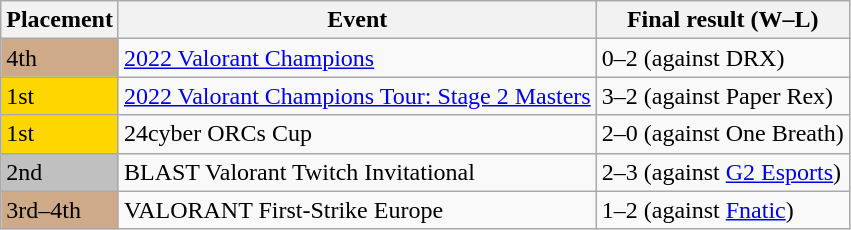<table class="wikitable sortable mw-collapsible mw-collapsed">
<tr>
<th>Placement</th>
<th>Event</th>
<th>Final result (W–L)</th>
</tr>
<tr>
<td style="background-color:#CFAA88;"> 4th</td>
<td> <a href='#'>2022 Valorant Champions</a></td>
<td> 0–2 (against DRX)</td>
</tr>
<tr>
<td style="background-color:Gold;"> 1st</td>
<td> <a href='#'>2022 Valorant Champions Tour: Stage 2 Masters</a></td>
<td> 3–2 (against Paper Rex)</td>
</tr>
<tr>
<td style="background-color:Gold;"> 1st</td>
<td> 24cyber ORCs Cup</td>
<td> 2–0 (against One Breath)</td>
</tr>
<tr>
<td style="background-color:Silver;"> 2nd</td>
<td> BLAST Valorant Twitch Invitational</td>
<td> 2–3 (against <a href='#'>G2 Esports</a>)</td>
</tr>
<tr>
<td style="background-color:#CFAA88;"> 3rd–4th</td>
<td> VALORANT First-Strike Europe</td>
<td> 1–2 (against <a href='#'>Fnatic</a>)</td>
</tr>
</table>
